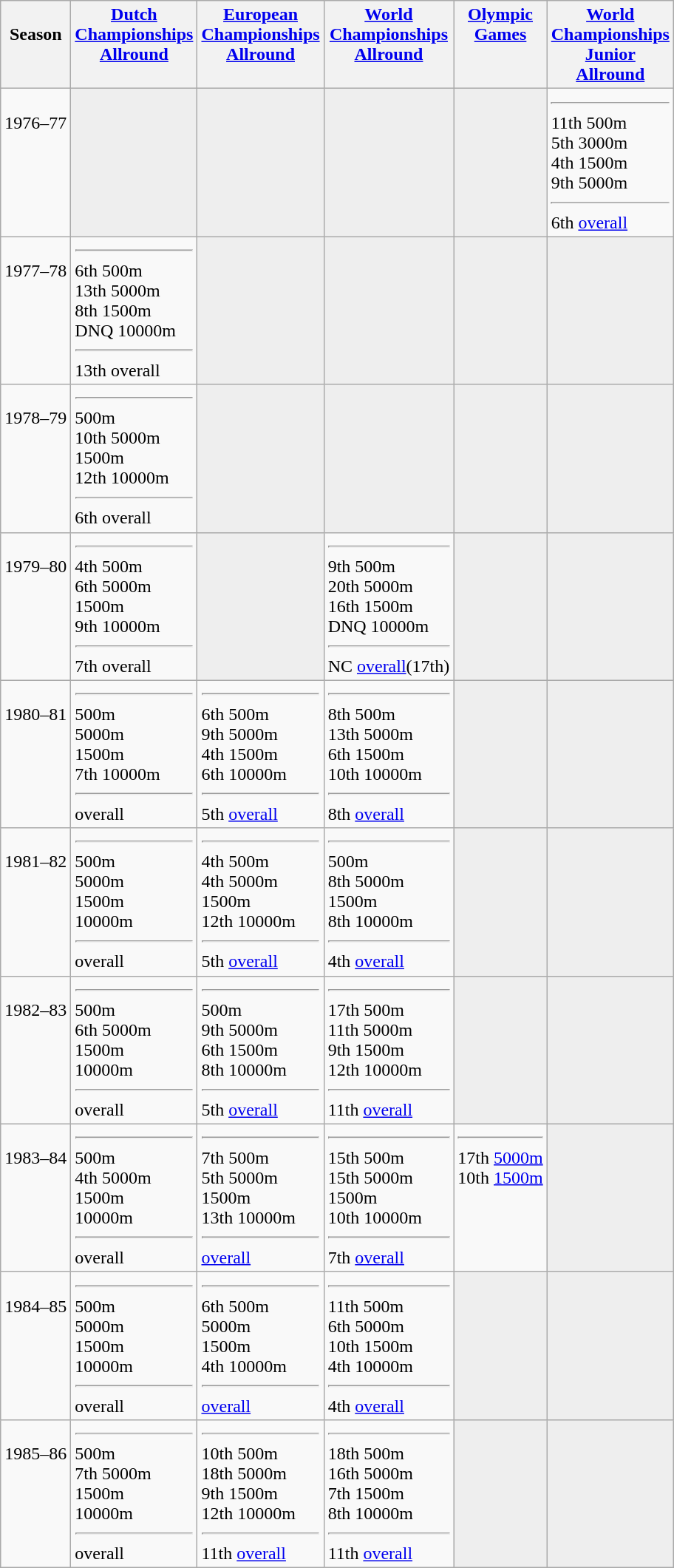<table class="wikitable">
<tr style="vertical-align: top;">
<th><br> Season</th>
<th><a href='#'>Dutch <br> Championships <br> Allround</a></th>
<th><a href='#'>European <br> Championships <br> Allround</a></th>
<th><a href='#'>World <br> Championships <br> Allround</a></th>
<th><a href='#'>Olympic <br> Games</a></th>
<th><a href='#'>World <br> Championships <br> Junior <br> Allround</a></th>
</tr>
<tr style="vertical-align: top;">
<td><br> 1976–77</td>
<td bgcolor=#EEEEEE></td>
<td bgcolor=#EEEEEE></td>
<td bgcolor=#EEEEEE></td>
<td bgcolor=#EEEEEE></td>
<td> <hr> 11th 500m <br> 5th 3000m <br> 4th 1500m <br> 9th 5000m <hr> 6th <a href='#'>overall</a></td>
</tr>
<tr style="vertical-align: top;">
<td><br> 1977–78</td>
<td> <hr> 6th 500m <br> 13th 5000m <br> 8th 1500m <br> DNQ 10000m <hr> 13th overall</td>
<td bgcolor=#EEEEEE></td>
<td bgcolor=#EEEEEE></td>
<td bgcolor=#EEEEEE></td>
<td bgcolor=#EEEEEE></td>
</tr>
<tr style="vertical-align: top;">
<td><br> 1978–79</td>
<td> <hr>  500m <br> 10th 5000m <br>  1500m <br> 12th 10000m <hr> 6th overall</td>
<td bgcolor=#EEEEEE></td>
<td bgcolor=#EEEEEE></td>
<td bgcolor=#EEEEEE></td>
<td bgcolor=#EEEEEE></td>
</tr>
<tr style="vertical-align: top;">
<td><br> 1979–80</td>
<td> <hr> 4th 500m <br> 6th 5000m <br>  1500m <br> 9th 10000m <hr> 7th overall</td>
<td bgcolor=#EEEEEE></td>
<td> <hr> 9th 500m <br> 20th 5000m <br> 16th 1500m <br> DNQ 10000m <hr> NC <a href='#'>overall</a>(17th)</td>
<td bgcolor=#EEEEEE></td>
<td bgcolor=#EEEEEE></td>
</tr>
<tr style="vertical-align: top;">
<td><br> 1980–81</td>
<td> <hr>  500m <br>  5000m <br>  1500m <br> 7th 10000m <hr>  overall</td>
<td> <hr> 6th 500m <br> 9th 5000m <br> 4th 1500m <br> 6th 10000m <hr> 5th <a href='#'>overall</a></td>
<td> <hr> 8th 500m <br> 13th 5000m <br> 6th 1500m <br> 10th 10000m <hr> 8th <a href='#'>overall</a></td>
<td bgcolor=#EEEEEE></td>
<td bgcolor=#EEEEEE></td>
</tr>
<tr style="vertical-align: top;">
<td><br> 1981–82</td>
<td> <hr>  500m <br>  5000m <br>  1500m <br>  10000m <hr>  overall</td>
<td> <hr> 4th 500m <br> 4th 5000m <br>  1500m <br> 12th 10000m <hr> 5th <a href='#'>overall</a></td>
<td> <hr>  500m <br> 8th 5000m <br>  1500m <br> 8th 10000m <hr> 4th <a href='#'>overall</a></td>
<td bgcolor=#EEEEEE></td>
<td bgcolor=#EEEEEE></td>
</tr>
<tr style="vertical-align: top;">
<td><br> 1982–83</td>
<td> <hr>  500m <br> 6th 5000m <br>  1500m <br>  10000m <hr>  overall</td>
<td> <hr>  500m <br> 9th 5000m <br> 6th 1500m <br> 8th 10000m <hr> 5th <a href='#'>overall</a></td>
<td> <hr> 17th 500m <br> 11th 5000m <br> 9th 1500m <br> 12th 10000m <hr> 11th <a href='#'>overall</a></td>
<td bgcolor=#EEEEEE></td>
<td bgcolor=#EEEEEE></td>
</tr>
<tr style="vertical-align: top;">
<td><br> 1983–84</td>
<td> <hr>  500m <br> 4th 5000m <br>  1500m <br>  10000m <hr>  overall</td>
<td> <hr> 7th 500m <br> 5th 5000m <br>  1500m <br> 13th 10000m <hr>  <a href='#'>overall</a></td>
<td> <hr> 15th 500m <br> 15th 5000m <br>  1500m <br> 10th 10000m <hr> 7th <a href='#'>overall</a></td>
<td> <hr> 17th <a href='#'>5000m</a> <br> 10th <a href='#'>1500m</a></td>
<td bgcolor=#EEEEEE></td>
</tr>
<tr style="vertical-align: top;">
<td><br> 1984–85</td>
<td> <hr>  500m <br>  5000m <br>  1500m <br>  10000m <hr>  overall</td>
<td> <hr> 6th 500m <br>  5000m <br>  1500m <br> 4th 10000m <hr>  <a href='#'>overall</a></td>
<td> <hr> 11th 500m <br> 6th 5000m <br> 10th 1500m <br> 4th 10000m <hr> 4th <a href='#'>overall</a></td>
<td bgcolor=#EEEEEE></td>
<td bgcolor=#EEEEEE></td>
</tr>
<tr style="vertical-align: top;">
<td><br> 1985–86</td>
<td> <hr>  500m <br> 7th 5000m <br>  1500m <br>  10000m <hr>  overall</td>
<td> <hr> 10th 500m <br> 18th 5000m <br> 9th 1500m <br> 12th 10000m <hr> 11th <a href='#'>overall</a></td>
<td> <hr> 18th 500m <br> 16th 5000m <br> 7th 1500m <br> 8th 10000m <hr> 11th <a href='#'>overall</a></td>
<td bgcolor=#EEEEEE></td>
<td bgcolor=#EEEEEE></td>
</tr>
</table>
